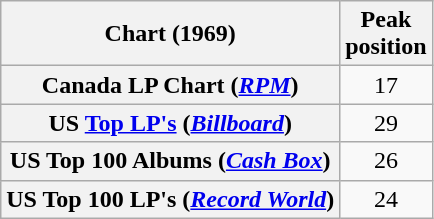<table class="wikitable sortable plainrowheaders" style="text-align:center">
<tr>
<th scope="col">Chart (1969)</th>
<th scope="col">Peak<br>position</th>
</tr>
<tr>
<th scope="row">Canada LP Chart (<em><a href='#'>RPM</a></em>)</th>
<td>17</td>
</tr>
<tr>
<th scope="row">US <a href='#'>Top LP's</a> (<em><a href='#'>Billboard</a></em>)</th>
<td>29</td>
</tr>
<tr>
<th scope="row">US Top 100 Albums (<em><a href='#'>Cash Box</a></em>)</th>
<td>26</td>
</tr>
<tr>
<th scope="row">US Top 100 LP's (<em><a href='#'>Record World</a></em>)</th>
<td>24</td>
</tr>
</table>
